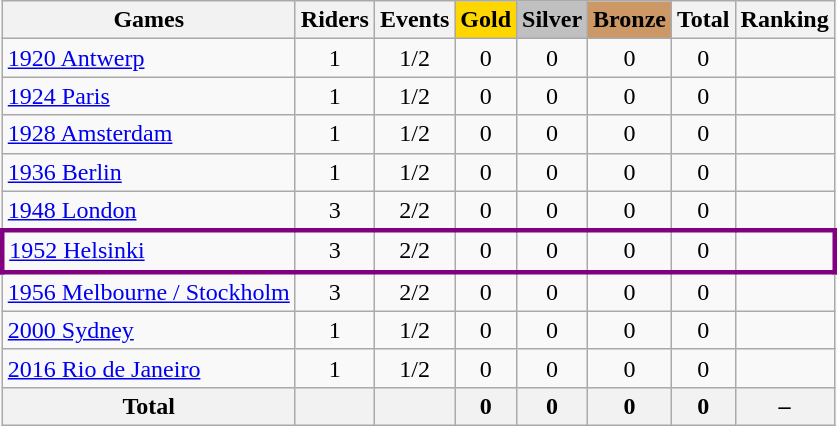<table class="wikitable sortable" style="text-align:center">
<tr>
<th>Games</th>
<th>Riders</th>
<th>Events</th>
<th style="background-color:gold;">Gold</th>
<th style="background-color:silver;">Silver</th>
<th style="background-color:#c96;">Bronze</th>
<th>Total</th>
<th>Ranking</th>
</tr>
<tr>
<td align=left><a href='#'>1920 Antwerp</a></td>
<td>1</td>
<td>1/2</td>
<td>0</td>
<td>0</td>
<td>0</td>
<td>0</td>
<td></td>
</tr>
<tr>
<td align=left><a href='#'>1924 Paris</a></td>
<td>1</td>
<td>1/2</td>
<td>0</td>
<td>0</td>
<td>0</td>
<td>0</td>
<td></td>
</tr>
<tr>
<td align=left><a href='#'>1928 Amsterdam</a></td>
<td>1</td>
<td>1/2</td>
<td>0</td>
<td>0</td>
<td>0</td>
<td>0</td>
<td></td>
</tr>
<tr>
<td align=left><a href='#'>1936 Berlin</a></td>
<td>1</td>
<td>1/2</td>
<td>0</td>
<td>0</td>
<td>0</td>
<td>0</td>
<td></td>
</tr>
<tr>
<td align=left><a href='#'>1948 London</a></td>
<td>3</td>
<td>2/2</td>
<td>0</td>
<td>0</td>
<td>0</td>
<td>0</td>
<td></td>
</tr>
<tr align=center style="border: 3px solid purple">
<td align=left><a href='#'>1952 Helsinki</a></td>
<td>3</td>
<td>2/2</td>
<td>0</td>
<td>0</td>
<td>0</td>
<td>0</td>
<td></td>
</tr>
<tr>
<td align=left><a href='#'>1956 Melbourne / Stockholm</a></td>
<td>3</td>
<td>2/2</td>
<td>0</td>
<td>0</td>
<td>0</td>
<td>0</td>
<td></td>
</tr>
<tr>
<td align=left><a href='#'>2000 Sydney</a></td>
<td>1</td>
<td>1/2</td>
<td>0</td>
<td>0</td>
<td>0</td>
<td>0</td>
<td></td>
</tr>
<tr>
<td align=left><a href='#'>2016 Rio de Janeiro</a></td>
<td>1</td>
<td>1/2</td>
<td>0</td>
<td>0</td>
<td>0</td>
<td>0</td>
<td></td>
</tr>
<tr>
<th>Total</th>
<th></th>
<th></th>
<th>0</th>
<th>0</th>
<th>0</th>
<th>0</th>
<th>–</th>
</tr>
</table>
